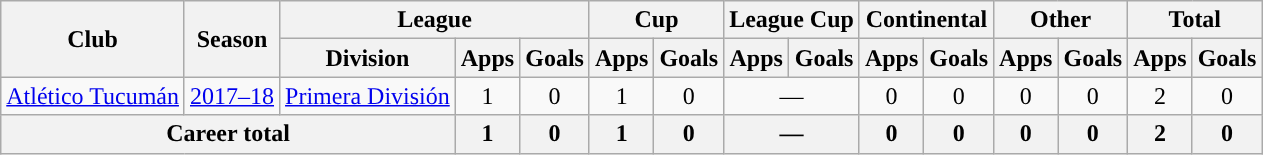<table class="wikitable" style="text-align:center">
<tr>
<th rowspan="2">Club</th>
<th rowspan="2">Season</th>
<th colspan="3">League</th>
<th colspan="2">Cup</th>
<th colspan="2">League Cup</th>
<th colspan="2">Continental</th>
<th colspan="2">Other</th>
<th colspan="2">Total</th>
</tr>
<tr>
<th>Division</th>
<th>Apps</th>
<th>Goals</th>
<th>Apps</th>
<th>Goals</th>
<th>Apps</th>
<th>Goals</th>
<th>Apps</th>
<th>Goals</th>
<th>Apps</th>
<th>Goals</th>
<th>Apps</th>
<th>Goals</th>
</tr>
<tr>
<td rowspan="1"><a href='#'>Atlético Tucumán</a></td>
<td><a href='#'>2017–18</a></td>
<td rowspan="1"><a href='#'>Primera División</a></td>
<td>1</td>
<td>0</td>
<td>1</td>
<td>0</td>
<td colspan="2">—</td>
<td>0</td>
<td>0</td>
<td>0</td>
<td>0</td>
<td>2</td>
<td>0</td>
</tr>
<tr>
<th colspan="3">Career total</th>
<th>1</th>
<th>0</th>
<th>1</th>
<th>0</th>
<th colspan="2">—</th>
<th>0</th>
<th>0</th>
<th>0</th>
<th>0</th>
<th>2</th>
<th>0</th>
</tr>
</table>
